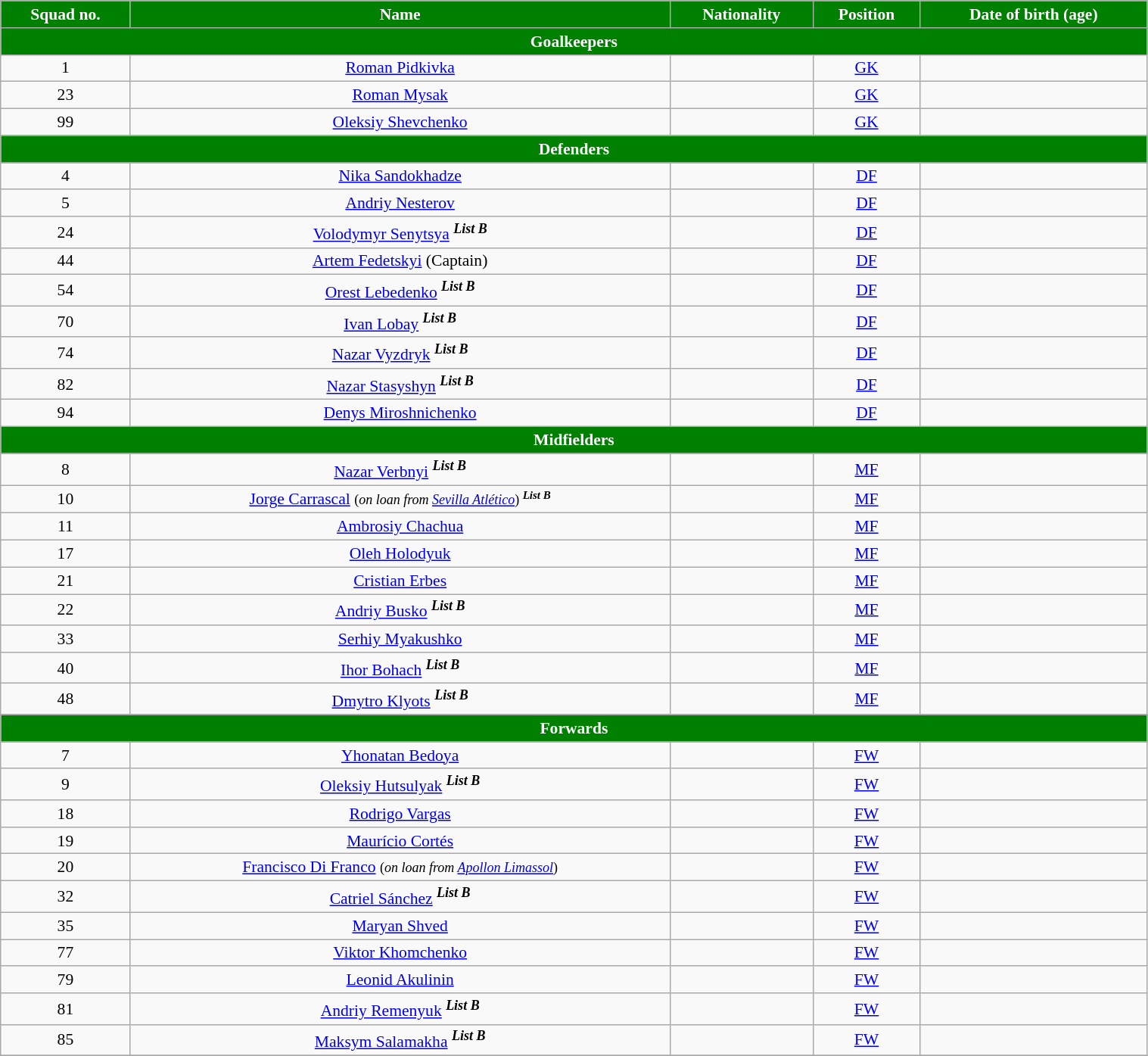<table class="wikitable" style="text-align:center; font-size:90%; width:80%">
<tr>
<th style="background:green; color:white; text-align:center">Squad no.</th>
<th style="background:green; color:white; text-align:center">Name</th>
<th style="background:green; color:white; text-align:center">Nationality</th>
<th style="background:green; color:white; text-align:center">Position</th>
<th style="background:green; color:white; text-align:center">Date of birth (age)</th>
</tr>
<tr>
<th colspan="6" style="background:green; color:white; text-align:center">Goalkeepers</th>
</tr>
<tr>
<td>1</td>
<td><a href='#'>Roman Pidkivka</a></td>
<td></td>
<td><a href='#'>GK</a></td>
<td></td>
</tr>
<tr>
<td>23</td>
<td><a href='#'>Roman Mysak</a></td>
<td></td>
<td><a href='#'>GK</a></td>
<td></td>
</tr>
<tr>
<td>99</td>
<td><a href='#'>Oleksiy Shevchenko</a></td>
<td></td>
<td><a href='#'>GK</a></td>
<td></td>
</tr>
<tr>
<th colspan="6" style="background:green; color:white; text-align:center">Defenders</th>
</tr>
<tr>
<td>4</td>
<td><a href='#'>Nika Sandokhadze</a></td>
<td></td>
<td><a href='#'>DF</a></td>
<td></td>
</tr>
<tr>
<td>5</td>
<td><a href='#'>Andriy Nesterov</a></td>
<td></td>
<td><a href='#'>DF</a></td>
<td></td>
</tr>
<tr>
<td>24</td>
<td><a href='#'>Volodymyr Senytsya</a> <sup><strong><em>List B</em></strong></sup></td>
<td></td>
<td><a href='#'>DF</a></td>
<td></td>
</tr>
<tr>
<td>44</td>
<td><a href='#'>Artem Fedetskyi</a> (Captain)</td>
<td></td>
<td><a href='#'>DF</a></td>
<td></td>
</tr>
<tr>
<td>54</td>
<td><a href='#'>Orest Lebedenko</a> <sup><strong><em>List B</em></strong></sup></td>
<td></td>
<td><a href='#'>DF</a></td>
<td></td>
</tr>
<tr>
<td>70</td>
<td><a href='#'>Ivan Lobay</a> <sup><strong><em>List B</em></strong></sup></td>
<td></td>
<td><a href='#'>DF</a></td>
<td></td>
</tr>
<tr>
<td>74</td>
<td><a href='#'>Nazar Vyzdryk</a> <sup><strong><em>List B</em></strong></sup></td>
<td></td>
<td><a href='#'>DF</a></td>
<td></td>
</tr>
<tr>
<td>82</td>
<td><a href='#'>Nazar Stasyshyn</a> <sup><strong><em>List B</em></strong></sup></td>
<td></td>
<td><a href='#'>DF</a></td>
<td></td>
</tr>
<tr>
<td>94</td>
<td><a href='#'>Denys Miroshnichenko</a></td>
<td></td>
<td><a href='#'>DF</a></td>
<td></td>
</tr>
<tr>
<th colspan="6" style="background:green; color:white; text-align:center">Midfielders</th>
</tr>
<tr>
<td>8</td>
<td><a href='#'>Nazar Verbnyi</a> <sup><strong><em>List B</em></strong></sup></td>
<td></td>
<td><a href='#'>MF</a></td>
<td></td>
</tr>
<tr>
<td>10</td>
<td><a href='#'>Jorge Carrascal</a> <small> (<em>on loan from <a href='#'>Sevilla Atlético</a></em>) <sup><strong><em>List B</em></strong></sup></small></td>
<td></td>
<td><a href='#'>MF</a></td>
<td></td>
</tr>
<tr>
<td>11</td>
<td><a href='#'>Ambrosiy Chachua</a></td>
<td></td>
<td><a href='#'>MF</a></td>
<td></td>
</tr>
<tr>
<td>17</td>
<td><a href='#'>Oleh Holodyuk</a></td>
<td></td>
<td><a href='#'>MF</a></td>
<td></td>
</tr>
<tr>
<td>21</td>
<td><a href='#'>Cristian Erbes</a></td>
<td></td>
<td><a href='#'>MF</a></td>
<td></td>
</tr>
<tr>
<td>22</td>
<td><a href='#'>Andriy Busko</a> <sup><strong><em>List B</em></strong></sup></td>
<td></td>
<td><a href='#'>MF</a></td>
<td></td>
</tr>
<tr>
<td>33</td>
<td><a href='#'>Serhiy Myakushko</a></td>
<td></td>
<td><a href='#'>MF</a></td>
<td></td>
</tr>
<tr>
<td>40</td>
<td><a href='#'>Ihor Bohach</a> <sup><strong><em>List B</em></strong></sup></td>
<td></td>
<td><a href='#'>MF</a></td>
<td></td>
</tr>
<tr>
<td>48</td>
<td><a href='#'>Dmytro Klyots</a> <sup><strong><em>List B</em></strong></sup></td>
<td></td>
<td><a href='#'>MF</a></td>
<td></td>
</tr>
<tr>
<th colspan="7" style="background:green; color:white; text-align:center">Forwards</th>
</tr>
<tr>
<td>7</td>
<td><a href='#'>Yhonatan Bedoya</a></td>
<td></td>
<td><a href='#'>FW</a></td>
<td></td>
</tr>
<tr>
<td>9</td>
<td><a href='#'>Oleksiy Hutsulyak</a> <sup><strong><em>List B</em></strong></sup></td>
<td></td>
<td><a href='#'>FW</a></td>
<td></td>
</tr>
<tr>
<td>18</td>
<td><a href='#'>Rodrigo Vargas</a></td>
<td></td>
<td><a href='#'>FW</a></td>
<td></td>
</tr>
<tr>
<td>19</td>
<td><a href='#'>Maurício Cortés</a></td>
<td></td>
<td><a href='#'>FW</a></td>
<td></td>
</tr>
<tr>
<td>20</td>
<td><a href='#'>Francisco Di Franco</a> <small> (<em>on loan from <a href='#'>Apollon Limassol</a></em>)</small></td>
<td></td>
<td><a href='#'>FW</a></td>
<td></td>
</tr>
<tr>
<td>32</td>
<td><a href='#'>Catriel Sánchez</a> <sup><strong><em>List B</em></strong></sup></td>
<td></td>
<td><a href='#'>FW</a></td>
<td></td>
</tr>
<tr>
<td>35</td>
<td><a href='#'>Maryan Shved</a></td>
<td></td>
<td><a href='#'>FW</a></td>
<td></td>
</tr>
<tr>
<td>77</td>
<td><a href='#'>Viktor Khomchenko</a></td>
<td></td>
<td><a href='#'>FW</a></td>
<td></td>
</tr>
<tr>
<td>79</td>
<td><a href='#'>Leonid Akulinin</a></td>
<td></td>
<td><a href='#'>FW</a></td>
<td></td>
</tr>
<tr>
<td>81</td>
<td><a href='#'>Andriy Remenyuk</a> <sup><strong><em>List B</em></strong></sup></td>
<td></td>
<td><a href='#'>FW</a></td>
<td></td>
</tr>
<tr>
<td>85</td>
<td><a href='#'>Maksym Salamakha</a> <sup><strong><em>List B</em></strong></sup></td>
<td></td>
<td><a href='#'>FW</a></td>
<td></td>
</tr>
<tr>
</tr>
</table>
